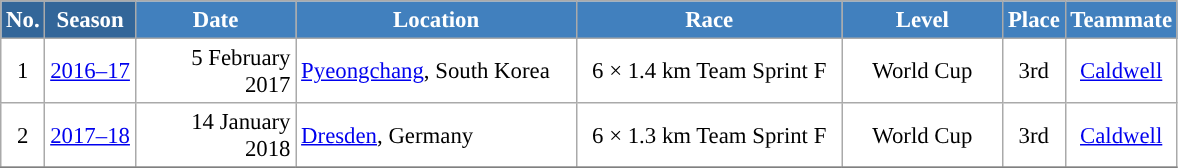<table class="wikitable sortable" style="font-size:95%; text-align:center; border:grey solid 1px; border-collapse:collapse; background:#ffffff;">
<tr style="background:#efefef;">
<th style="background-color:#369; color:white;">No.</th>
<th style="background-color:#369; color:white;">Season</th>
<th style="background-color:#4180be; color:white; width:100px;">Date</th>
<th style="background-color:#4180be; color:white; width:180px;">Location</th>
<th style="background-color:#4180be; color:white; width:170px;">Race</th>
<th style="background-color:#4180be; color:white; width:100px;">Level</th>
<th style="background-color:#4180be; color:white;">Place</th>
<th style="background-color:#4180be; color:white;">Teammate</th>
</tr>
<tr>
<td align=center>1</td>
<td rowspan=1 align=center><a href='#'>2016–17</a></td>
<td align=right>5 February 2017</td>
<td align=left> <a href='#'>Pyeongchang</a>, South Korea</td>
<td>6 × 1.4 km Team Sprint F</td>
<td>World Cup</td>
<td>3rd</td>
<td><a href='#'>Caldwell</a></td>
</tr>
<tr>
<td align=center>2</td>
<td rowspan=1 align=center><a href='#'>2017–18</a></td>
<td align=right>14 January 2018</td>
<td align=left> <a href='#'>Dresden</a>, Germany</td>
<td>6 × 1.3 km Team Sprint F</td>
<td>World Cup</td>
<td>3rd</td>
<td><a href='#'>Caldwell</a></td>
</tr>
<tr>
</tr>
</table>
